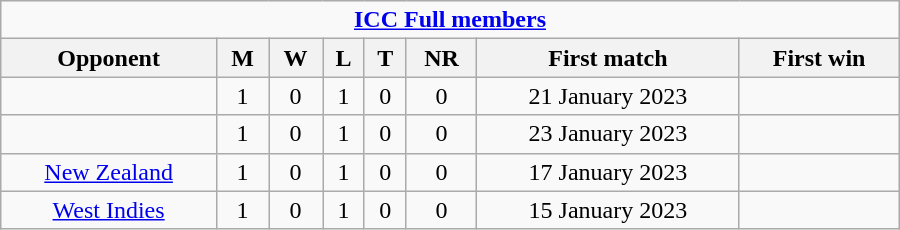<table class="wikitable" style="text-align: center; width: 600px">
<tr>
<td colspan="30" style="text-align: center;"><strong><a href='#'>ICC Full members</a></strong></td>
</tr>
<tr>
<th>Opponent</th>
<th>M</th>
<th>W</th>
<th>L</th>
<th>T</th>
<th>NR</th>
<th>First match</th>
<th>First win</th>
</tr>
<tr>
<td></td>
<td>1</td>
<td>0</td>
<td>1</td>
<td>0</td>
<td>0</td>
<td>21 January 2023</td>
<td></td>
</tr>
<tr>
<td></td>
<td>1</td>
<td>0</td>
<td>1</td>
<td>0</td>
<td>0</td>
<td>23 January 2023</td>
<td></td>
</tr>
<tr>
<td> <a href='#'>New Zealand</a></td>
<td>1</td>
<td>0</td>
<td>1</td>
<td>0</td>
<td>0</td>
<td>17 January 2023</td>
<td></td>
</tr>
<tr>
<td> <a href='#'>West Indies</a></td>
<td>1</td>
<td>0</td>
<td>1</td>
<td>0</td>
<td>0</td>
<td>15 January 2023</td>
<td></td>
</tr>
</table>
